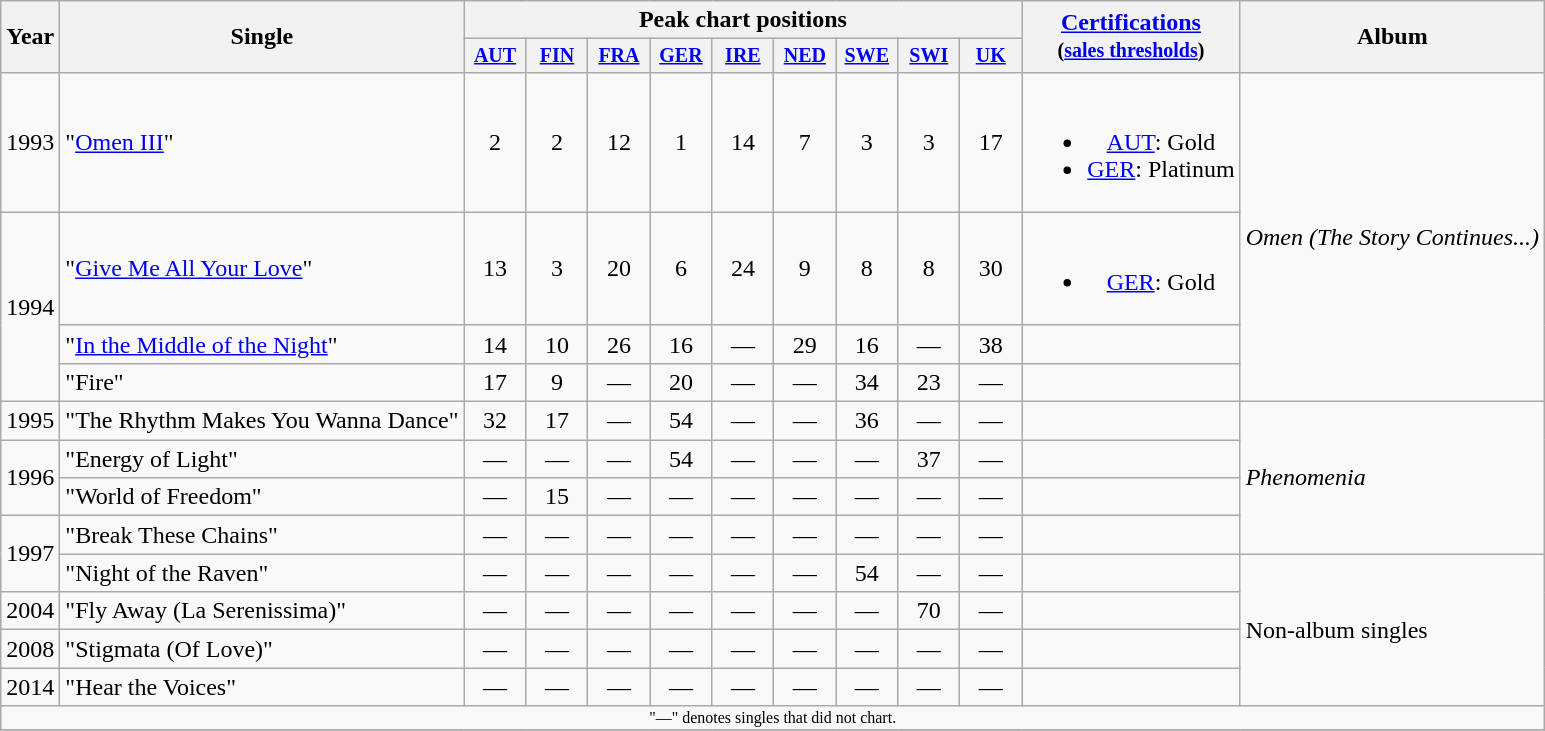<table class="wikitable" style="text-align:center;">
<tr>
<th rowspan="2">Year</th>
<th rowspan="2">Single</th>
<th colspan="9">Peak chart positions</th>
<th rowspan="2"><a href='#'>Certifications</a><br><small>(<a href='#'>sales thresholds</a>)</small></th>
<th rowspan="2">Album</th>
</tr>
<tr style="font-size:smaller;">
<th width="35"><a href='#'>AUT</a><br></th>
<th width="35"><a href='#'>FIN</a><br></th>
<th width="35"><a href='#'>FRA</a><br></th>
<th width="35"><a href='#'>GER</a><br></th>
<th width="35"><a href='#'>IRE</a><br></th>
<th width="35"><a href='#'>NED</a><br></th>
<th width="35"><a href='#'>SWE</a><br></th>
<th width="35"><a href='#'>SWI</a><br></th>
<th width="35"><a href='#'>UK</a><br></th>
</tr>
<tr>
<td>1993</td>
<td align="left">"<a href='#'>Omen III</a>"</td>
<td>2</td>
<td>2</td>
<td>12</td>
<td>1</td>
<td>14</td>
<td>7</td>
<td>3</td>
<td>3</td>
<td>17</td>
<td><br><ul><li><a href='#'>AUT</a>: Gold</li><li><a href='#'>GER</a>: Platinum</li></ul></td>
<td align="left" rowspan="4"><em>Omen (The Story Continues...)</em></td>
</tr>
<tr>
<td rowspan=3>1994</td>
<td align="left">"<a href='#'>Give Me All Your Love</a>"</td>
<td>13</td>
<td>3</td>
<td>20</td>
<td>6</td>
<td>24</td>
<td>9</td>
<td>8</td>
<td>8</td>
<td>30</td>
<td><br><ul><li><a href='#'>GER</a>: Gold</li></ul></td>
</tr>
<tr>
<td align="left">"<a href='#'>In the Middle of the Night</a>"</td>
<td>14</td>
<td>10</td>
<td>26</td>
<td>16</td>
<td>—</td>
<td>29</td>
<td>16</td>
<td>—</td>
<td>38</td>
<td></td>
</tr>
<tr>
<td align="left">"Fire"</td>
<td>17</td>
<td>9</td>
<td>—</td>
<td>20</td>
<td>—</td>
<td>—</td>
<td>34</td>
<td>23</td>
<td>—</td>
<td></td>
</tr>
<tr>
<td>1995</td>
<td align="left">"The Rhythm Makes You Wanna Dance"</td>
<td>32</td>
<td>17</td>
<td>—</td>
<td>54</td>
<td>—</td>
<td>—</td>
<td>36</td>
<td>—</td>
<td>—</td>
<td></td>
<td align="left" rowspan="4"><em>Phenomenia</em></td>
</tr>
<tr>
<td rowspan=2>1996</td>
<td align="left">"Energy of Light"</td>
<td>—</td>
<td>—</td>
<td>—</td>
<td>54</td>
<td>—</td>
<td>—</td>
<td>—</td>
<td>37</td>
<td>—</td>
<td></td>
</tr>
<tr>
<td align="left">"World of Freedom"</td>
<td>—</td>
<td>15</td>
<td>—</td>
<td>—</td>
<td>—</td>
<td>—</td>
<td>—</td>
<td>—</td>
<td>—</td>
<td></td>
</tr>
<tr>
<td rowspan=2>1997</td>
<td align="left">"Break These Chains"</td>
<td>—</td>
<td>—</td>
<td>—</td>
<td>—</td>
<td>—</td>
<td>—</td>
<td>—</td>
<td>—</td>
<td>—</td>
<td></td>
</tr>
<tr>
<td align="left">"Night of the Raven"</td>
<td>—</td>
<td>—</td>
<td>—</td>
<td>—</td>
<td>—</td>
<td>—</td>
<td>54</td>
<td>—</td>
<td>—</td>
<td></td>
<td rowspan="4" align="left">Non-album singles</td>
</tr>
<tr>
<td>2004</td>
<td align="left">"Fly Away (La Serenissima)"</td>
<td>—</td>
<td>—</td>
<td>—</td>
<td>—</td>
<td>—</td>
<td>—</td>
<td>—</td>
<td>70</td>
<td>—</td>
<td></td>
</tr>
<tr>
<td>2008</td>
<td align="left">"Stigmata (Of Love)"</td>
<td>—</td>
<td>—</td>
<td>—</td>
<td>—</td>
<td>—</td>
<td>—</td>
<td>—</td>
<td>—</td>
<td>—</td>
<td></td>
</tr>
<tr>
<td>2014</td>
<td align="left">"Hear the Voices"</td>
<td>—</td>
<td>—</td>
<td>—</td>
<td>—</td>
<td>—</td>
<td>—</td>
<td>—</td>
<td>—</td>
<td>—</td>
<td></td>
</tr>
<tr>
<td colspan="15" style="font-size:8pt">"—" denotes singles that did not chart.</td>
</tr>
<tr>
</tr>
</table>
